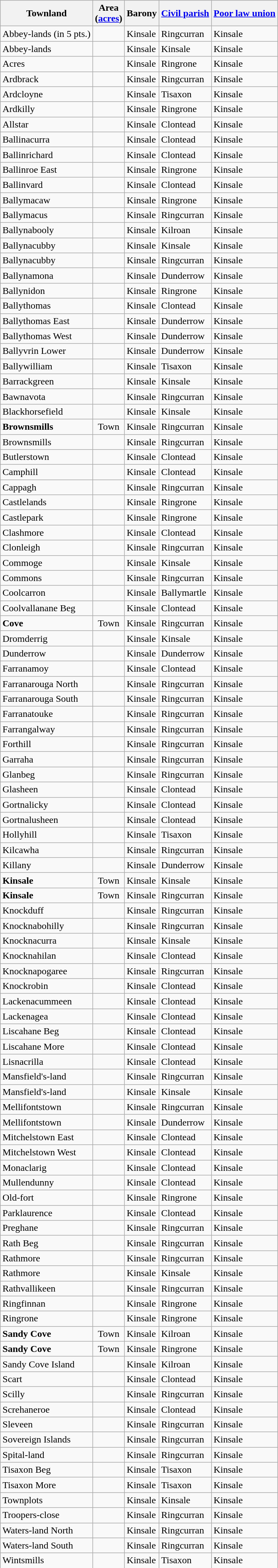<table class="wikitable sortable" style="border:1px;">
<tr>
<th>Townland</th>
<th>Area<br>(<a href='#'>acres</a>)</th>
<th>Barony</th>
<th><a href='#'>Civil parish</a></th>
<th><a href='#'>Poor law union</a></th>
</tr>
<tr>
<td>Abbey-lands (in 5 pts.)</td>
<td align="right"></td>
<td>Kinsale</td>
<td>Ringcurran</td>
<td>Kinsale</td>
</tr>
<tr>
<td>Abbey-lands</td>
<td align="right"></td>
<td>Kinsale</td>
<td>Kinsale</td>
<td>Kinsale</td>
</tr>
<tr>
<td>Acres</td>
<td align="right"></td>
<td>Kinsale</td>
<td>Ringrone</td>
<td>Kinsale</td>
</tr>
<tr>
<td>Ardbrack</td>
<td align="right"></td>
<td>Kinsale</td>
<td>Ringcurran</td>
<td>Kinsale</td>
</tr>
<tr>
<td>Ardcloyne</td>
<td align="right"></td>
<td>Kinsale</td>
<td>Tisaxon</td>
<td>Kinsale</td>
</tr>
<tr>
<td>Ardkilly</td>
<td align="right"></td>
<td>Kinsale</td>
<td>Ringrone</td>
<td>Kinsale</td>
</tr>
<tr>
<td>Allstar</td>
<td align="right"></td>
<td>Kinsale</td>
<td>Clontead</td>
<td>Kinsale</td>
</tr>
<tr>
<td>Ballinacurra</td>
<td align="right"></td>
<td>Kinsale</td>
<td>Clontead</td>
<td>Kinsale</td>
</tr>
<tr>
<td>Ballinrichard</td>
<td align="right"></td>
<td>Kinsale</td>
<td>Clontead</td>
<td>Kinsale</td>
</tr>
<tr>
<td>Ballinroe East</td>
<td align="right"></td>
<td>Kinsale</td>
<td>Ringrone</td>
<td>Kinsale</td>
</tr>
<tr>
<td>Ballinvard</td>
<td align="right"></td>
<td>Kinsale</td>
<td>Clontead</td>
<td>Kinsale</td>
</tr>
<tr>
<td>Ballymacaw</td>
<td align="right"></td>
<td>Kinsale</td>
<td>Ringrone</td>
<td>Kinsale</td>
</tr>
<tr>
<td>Ballymacus</td>
<td align="right"></td>
<td>Kinsale</td>
<td>Ringcurran</td>
<td>Kinsale</td>
</tr>
<tr>
<td>Ballynabooly</td>
<td align="right"></td>
<td>Kinsale</td>
<td>Kilroan</td>
<td>Kinsale</td>
</tr>
<tr>
<td>Ballynacubby</td>
<td align="right"></td>
<td>Kinsale</td>
<td>Kinsale</td>
<td>Kinsale</td>
</tr>
<tr>
<td>Ballynacubby</td>
<td align="right"></td>
<td>Kinsale</td>
<td>Ringcurran</td>
<td>Kinsale</td>
</tr>
<tr>
<td>Ballynamona</td>
<td align="right"></td>
<td>Kinsale</td>
<td>Dunderrow</td>
<td>Kinsale</td>
</tr>
<tr>
<td>Ballynidon</td>
<td align="right"></td>
<td>Kinsale</td>
<td>Ringrone</td>
<td>Kinsale</td>
</tr>
<tr>
<td>Ballythomas</td>
<td align="right"></td>
<td>Kinsale</td>
<td>Clontead</td>
<td>Kinsale</td>
</tr>
<tr>
<td>Ballythomas East</td>
<td align="right"></td>
<td>Kinsale</td>
<td>Dunderrow</td>
<td>Kinsale</td>
</tr>
<tr>
<td>Ballythomas West</td>
<td align="right"></td>
<td>Kinsale</td>
<td>Dunderrow</td>
<td>Kinsale</td>
</tr>
<tr>
<td>Ballyvrin Lower</td>
<td align="right"></td>
<td>Kinsale</td>
<td>Dunderrow</td>
<td>Kinsale</td>
</tr>
<tr>
<td>Ballywilliam</td>
<td align="right"></td>
<td>Kinsale</td>
<td>Tisaxon</td>
<td>Kinsale</td>
</tr>
<tr>
<td>Barrackgreen</td>
<td align="right"></td>
<td>Kinsale</td>
<td>Kinsale</td>
<td>Kinsale</td>
</tr>
<tr>
<td>Bawnavota</td>
<td align="right"></td>
<td>Kinsale</td>
<td>Ringcurran</td>
<td>Kinsale</td>
</tr>
<tr>
<td>Blackhorsefield</td>
<td align="right"></td>
<td>Kinsale</td>
<td>Kinsale</td>
<td>Kinsale</td>
</tr>
<tr>
<td><strong>Brownsmills</strong></td>
<td align="center"> Town</td>
<td>Kinsale</td>
<td>Ringcurran</td>
<td>Kinsale</td>
</tr>
<tr>
<td>Brownsmills</td>
<td align="right"></td>
<td>Kinsale</td>
<td>Ringcurran</td>
<td>Kinsale</td>
</tr>
<tr>
<td>Butlerstown</td>
<td align="right"></td>
<td>Kinsale</td>
<td>Clontead</td>
<td>Kinsale</td>
</tr>
<tr>
<td>Camphill</td>
<td align="right"></td>
<td>Kinsale</td>
<td>Clontead</td>
<td>Kinsale</td>
</tr>
<tr>
<td>Cappagh</td>
<td align="right"></td>
<td>Kinsale</td>
<td>Ringcurran</td>
<td>Kinsale</td>
</tr>
<tr>
<td>Castlelands</td>
<td align="right"></td>
<td>Kinsale</td>
<td>Ringrone</td>
<td>Kinsale</td>
</tr>
<tr>
<td>Castlepark</td>
<td align="right"></td>
<td>Kinsale</td>
<td>Ringrone</td>
<td>Kinsale</td>
</tr>
<tr>
<td>Clashmore</td>
<td align="right"></td>
<td>Kinsale</td>
<td>Clontead</td>
<td>Kinsale</td>
</tr>
<tr>
<td>Clonleigh</td>
<td align="right"></td>
<td>Kinsale</td>
<td>Ringcurran</td>
<td>Kinsale</td>
</tr>
<tr>
<td>Commoge</td>
<td align="right"></td>
<td>Kinsale</td>
<td>Kinsale</td>
<td>Kinsale</td>
</tr>
<tr>
<td>Commons</td>
<td align="right"></td>
<td>Kinsale</td>
<td>Ringcurran</td>
<td>Kinsale</td>
</tr>
<tr>
<td>Coolcarron</td>
<td align="right"></td>
<td>Kinsale</td>
<td>Ballymartle</td>
<td>Kinsale</td>
</tr>
<tr>
<td>Coolvallanane Beg</td>
<td align="right"></td>
<td>Kinsale</td>
<td>Clontead</td>
<td>Kinsale</td>
</tr>
<tr>
<td><strong>Cove</strong></td>
<td align="center"> Town</td>
<td>Kinsale</td>
<td>Ringcurran</td>
<td>Kinsale</td>
</tr>
<tr>
<td>Dromderrig</td>
<td align="right"></td>
<td>Kinsale</td>
<td>Kinsale</td>
<td>Kinsale</td>
</tr>
<tr>
<td>Dunderrow</td>
<td align="right"></td>
<td>Kinsale</td>
<td>Dunderrow</td>
<td>Kinsale</td>
</tr>
<tr>
<td>Farranamoy</td>
<td align="right"></td>
<td>Kinsale</td>
<td>Clontead</td>
<td>Kinsale</td>
</tr>
<tr>
<td>Farranarouga North</td>
<td align="right"></td>
<td>Kinsale</td>
<td>Ringcurran</td>
<td>Kinsale</td>
</tr>
<tr>
<td>Farranarouga South</td>
<td align="right"></td>
<td>Kinsale</td>
<td>Ringcurran</td>
<td>Kinsale</td>
</tr>
<tr>
<td>Farranatouke</td>
<td align="right"></td>
<td>Kinsale</td>
<td>Ringcurran</td>
<td>Kinsale</td>
</tr>
<tr>
<td>Farrangalway</td>
<td align="right"></td>
<td>Kinsale</td>
<td>Ringcurran</td>
<td>Kinsale</td>
</tr>
<tr>
<td>Forthill</td>
<td align="right"></td>
<td>Kinsale</td>
<td>Ringcurran</td>
<td>Kinsale</td>
</tr>
<tr>
<td>Garraha</td>
<td align="right"></td>
<td>Kinsale</td>
<td>Ringcurran</td>
<td>Kinsale</td>
</tr>
<tr>
<td>Glanbeg</td>
<td align="right"></td>
<td>Kinsale</td>
<td>Ringcurran</td>
<td>Kinsale</td>
</tr>
<tr>
<td>Glasheen</td>
<td align="right"></td>
<td>Kinsale</td>
<td>Clontead</td>
<td>Kinsale</td>
</tr>
<tr>
<td>Gortnalicky</td>
<td align="right"></td>
<td>Kinsale</td>
<td>Clontead</td>
<td>Kinsale</td>
</tr>
<tr>
<td>Gortnalusheen</td>
<td align="right"></td>
<td>Kinsale</td>
<td>Clontead</td>
<td>Kinsale</td>
</tr>
<tr>
<td>Hollyhill</td>
<td align="right"></td>
<td>Kinsale</td>
<td>Tisaxon</td>
<td>Kinsale</td>
</tr>
<tr>
<td>Kilcawha</td>
<td align="right"></td>
<td>Kinsale</td>
<td>Ringcurran</td>
<td>Kinsale</td>
</tr>
<tr>
<td>Killany</td>
<td align="right"></td>
<td>Kinsale</td>
<td>Dunderrow</td>
<td>Kinsale</td>
</tr>
<tr>
<td><strong>Kinsale</strong></td>
<td align="center"> Town</td>
<td>Kinsale</td>
<td>Kinsale</td>
<td>Kinsale</td>
</tr>
<tr>
<td><strong>Kinsale</strong></td>
<td align="center"> Town</td>
<td>Kinsale</td>
<td>Ringcurran</td>
<td>Kinsale</td>
</tr>
<tr>
<td>Knockduff</td>
<td align="right"></td>
<td>Kinsale</td>
<td>Ringcurran</td>
<td>Kinsale</td>
</tr>
<tr>
<td>Knocknabohilly</td>
<td align="right"></td>
<td>Kinsale</td>
<td>Ringcurran</td>
<td>Kinsale</td>
</tr>
<tr>
<td>Knocknacurra</td>
<td align="right"></td>
<td>Kinsale</td>
<td>Kinsale</td>
<td>Kinsale</td>
</tr>
<tr>
<td>Knocknahilan</td>
<td align="right"></td>
<td>Kinsale</td>
<td>Clontead</td>
<td>Kinsale</td>
</tr>
<tr>
<td>Knocknapogaree</td>
<td align="right"></td>
<td>Kinsale</td>
<td>Ringcurran</td>
<td>Kinsale</td>
</tr>
<tr>
<td>Knockrobin</td>
<td align="right"></td>
<td>Kinsale</td>
<td>Clontead</td>
<td>Kinsale</td>
</tr>
<tr>
<td>Lackenacummeen</td>
<td align="right"></td>
<td>Kinsale</td>
<td>Clontead</td>
<td>Kinsale</td>
</tr>
<tr>
<td>Lackenagea</td>
<td align="right"></td>
<td>Kinsale</td>
<td>Clontead</td>
<td>Kinsale</td>
</tr>
<tr>
<td>Liscahane Beg</td>
<td align="right"></td>
<td>Kinsale</td>
<td>Clontead</td>
<td>Kinsale</td>
</tr>
<tr>
<td>Liscahane More</td>
<td align="right"></td>
<td>Kinsale</td>
<td>Clontead</td>
<td>Kinsale</td>
</tr>
<tr>
<td>Lisnacrilla</td>
<td align="right"></td>
<td>Kinsale</td>
<td>Clontead</td>
<td>Kinsale</td>
</tr>
<tr>
<td>Mansfield's-land</td>
<td align="right"></td>
<td>Kinsale</td>
<td>Ringcurran</td>
<td>Kinsale</td>
</tr>
<tr>
<td>Mansfield's-land</td>
<td align="right"></td>
<td>Kinsale</td>
<td>Kinsale</td>
<td>Kinsale</td>
</tr>
<tr>
<td>Mellifontstown</td>
<td align="right"></td>
<td>Kinsale</td>
<td>Ringcurran</td>
<td>Kinsale</td>
</tr>
<tr>
<td>Mellifontstown</td>
<td align="right"></td>
<td>Kinsale</td>
<td>Dunderrow</td>
<td>Kinsale</td>
</tr>
<tr>
<td>Mitchelstown East</td>
<td align="right"></td>
<td>Kinsale</td>
<td>Clontead</td>
<td>Kinsale</td>
</tr>
<tr>
<td>Mitchelstown West</td>
<td align="right"></td>
<td>Kinsale</td>
<td>Clontead</td>
<td>Kinsale</td>
</tr>
<tr>
<td>Monaclarig</td>
<td align="right"></td>
<td>Kinsale</td>
<td>Clontead</td>
<td>Kinsale</td>
</tr>
<tr>
<td>Mullendunny</td>
<td align="right"></td>
<td>Kinsale</td>
<td>Clontead</td>
<td>Kinsale</td>
</tr>
<tr>
<td>Old-fort</td>
<td align="right"></td>
<td>Kinsale</td>
<td>Ringrone</td>
<td>Kinsale</td>
</tr>
<tr>
<td>Parklaurence</td>
<td align="right"></td>
<td>Kinsale</td>
<td>Clontead</td>
<td>Kinsale</td>
</tr>
<tr>
<td>Preghane</td>
<td align="right"></td>
<td>Kinsale</td>
<td>Ringcurran</td>
<td>Kinsale</td>
</tr>
<tr>
<td>Rath Beg</td>
<td align="right"></td>
<td>Kinsale</td>
<td>Ringcurran</td>
<td>Kinsale</td>
</tr>
<tr>
<td>Rathmore</td>
<td align="right"></td>
<td>Kinsale</td>
<td>Ringcurran</td>
<td>Kinsale</td>
</tr>
<tr>
<td>Rathmore</td>
<td align="right"></td>
<td>Kinsale</td>
<td>Kinsale</td>
<td>Kinsale</td>
</tr>
<tr>
<td>Rathvallikeen</td>
<td align="right"></td>
<td>Kinsale</td>
<td>Ringcurran</td>
<td>Kinsale</td>
</tr>
<tr>
<td>Ringfinnan</td>
<td align="right"></td>
<td>Kinsale</td>
<td>Ringrone</td>
<td>Kinsale</td>
</tr>
<tr>
<td>Ringrone</td>
<td align="right"></td>
<td>Kinsale</td>
<td>Ringrone</td>
<td>Kinsale</td>
</tr>
<tr>
<td><strong>Sandy Cove</strong></td>
<td align="center"> Town</td>
<td>Kinsale</td>
<td>Kilroan</td>
<td>Kinsale</td>
</tr>
<tr>
<td><strong>Sandy Cove</strong></td>
<td align="center"> Town</td>
<td>Kinsale</td>
<td>Ringrone</td>
<td>Kinsale</td>
</tr>
<tr>
<td>Sandy Cove Island</td>
<td align="right"></td>
<td>Kinsale</td>
<td>Kilroan</td>
<td>Kinsale</td>
</tr>
<tr>
<td>Scart</td>
<td align="right"></td>
<td>Kinsale</td>
<td>Clontead</td>
<td>Kinsale</td>
</tr>
<tr>
<td>Scilly</td>
<td align="right"></td>
<td>Kinsale</td>
<td>Ringcurran</td>
<td>Kinsale</td>
</tr>
<tr>
<td>Screhaneroe</td>
<td align="right"></td>
<td>Kinsale</td>
<td>Clontead</td>
<td>Kinsale</td>
</tr>
<tr>
<td>Sleveen</td>
<td align="right"></td>
<td>Kinsale</td>
<td>Ringcurran</td>
<td>Kinsale</td>
</tr>
<tr>
<td>Sovereign Islands</td>
<td align="right"></td>
<td>Kinsale</td>
<td>Ringcurran</td>
<td>Kinsale</td>
</tr>
<tr>
<td>Spital-land</td>
<td align="right"></td>
<td>Kinsale</td>
<td>Ringcurran</td>
<td>Kinsale</td>
</tr>
<tr>
<td>Tisaxon Beg</td>
<td align="right"></td>
<td>Kinsale</td>
<td>Tisaxon</td>
<td>Kinsale</td>
</tr>
<tr>
<td>Tisaxon More</td>
<td align="right"></td>
<td>Kinsale</td>
<td>Tisaxon</td>
<td>Kinsale</td>
</tr>
<tr>
<td>Townplots</td>
<td align="right"></td>
<td>Kinsale</td>
<td>Kinsale</td>
<td>Kinsale</td>
</tr>
<tr>
<td>Troopers-close</td>
<td align="right"></td>
<td>Kinsale</td>
<td>Ringcurran</td>
<td>Kinsale</td>
</tr>
<tr>
<td>Waters-land North</td>
<td align="right"></td>
<td>Kinsale</td>
<td>Ringcurran</td>
<td>Kinsale</td>
</tr>
<tr>
<td>Waters-land South</td>
<td align="right"></td>
<td>Kinsale</td>
<td>Ringcurran</td>
<td>Kinsale</td>
</tr>
<tr>
<td>Wintsmills</td>
<td align="right"></td>
<td>Kinsale</td>
<td>Tisaxon</td>
<td>Kinsale</td>
</tr>
<tr>
</tr>
</table>
